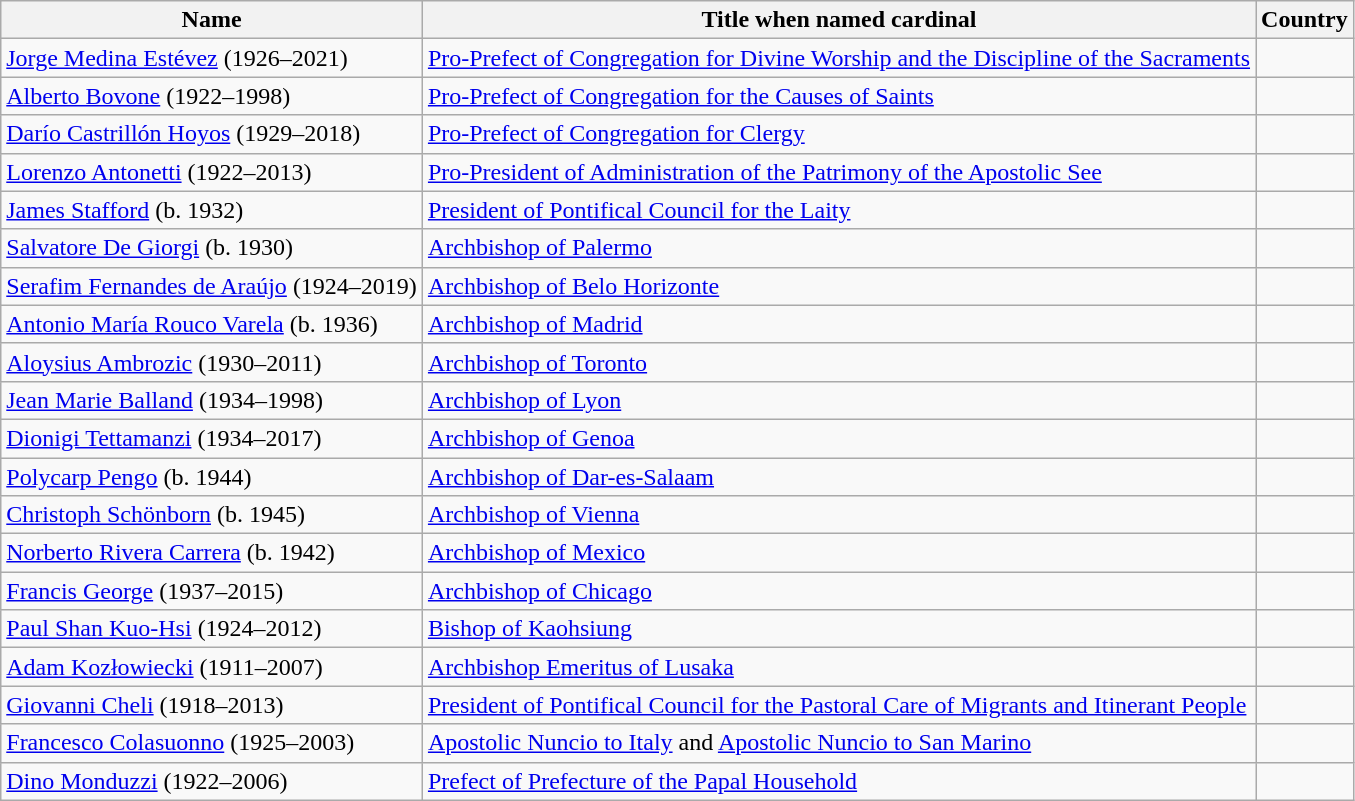<table class="wikitable sortable">
<tr>
<th>Name</th>
<th>Title when named cardinal</th>
<th>Country</th>
</tr>
<tr>
<td><a href='#'>Jorge Medina Estévez</a> (1926–2021)</td>
<td><a href='#'>Pro-Prefect of Congregation for Divine Worship and the Discipline of the Sacraments</a></td>
<td></td>
</tr>
<tr>
<td><a href='#'>Alberto Bovone</a> (1922–1998)</td>
<td><a href='#'>Pro-Prefect of Congregation for the Causes of Saints</a></td>
<td></td>
</tr>
<tr>
<td><a href='#'>Darío Castrillón Hoyos</a> (1929–2018)</td>
<td><a href='#'>Pro-Prefect of Congregation for Clergy</a></td>
<td></td>
</tr>
<tr>
<td><a href='#'>Lorenzo Antonetti</a> (1922–2013)</td>
<td><a href='#'>Pro-President of Administration of the Patrimony of the Apostolic See</a></td>
<td></td>
</tr>
<tr>
<td><a href='#'>James Stafford</a> (b. 1932)</td>
<td><a href='#'>President of Pontifical Council for the Laity</a></td>
<td></td>
</tr>
<tr>
<td><a href='#'>Salvatore De Giorgi</a> (b. 1930)</td>
<td><a href='#'>Archbishop of Palermo</a></td>
<td></td>
</tr>
<tr>
<td><a href='#'>Serafim Fernandes de Araújo</a> (1924–2019)</td>
<td><a href='#'>Archbishop of Belo Horizonte</a></td>
<td></td>
</tr>
<tr>
<td><a href='#'>Antonio María Rouco Varela</a> (b. 1936)</td>
<td><a href='#'>Archbishop of Madrid</a></td>
<td></td>
</tr>
<tr>
<td><a href='#'>Aloysius Ambrozic</a> (1930–2011)</td>
<td><a href='#'>Archbishop of Toronto</a></td>
<td></td>
</tr>
<tr>
<td><a href='#'>Jean Marie Balland</a> (1934–1998)</td>
<td><a href='#'>Archbishop of Lyon</a></td>
<td></td>
</tr>
<tr>
<td><a href='#'>Dionigi Tettamanzi</a> (1934–2017)</td>
<td><a href='#'>Archbishop of Genoa</a></td>
<td></td>
</tr>
<tr>
<td><a href='#'>Polycarp Pengo</a> (b. 1944)</td>
<td><a href='#'>Archbishop of Dar-es-Salaam</a></td>
<td></td>
</tr>
<tr>
<td><a href='#'>Christoph Schönborn</a> (b. 1945)</td>
<td><a href='#'>Archbishop of Vienna</a></td>
<td></td>
</tr>
<tr>
<td><a href='#'>Norberto Rivera Carrera</a> (b. 1942)</td>
<td><a href='#'>Archbishop of Mexico</a></td>
<td></td>
</tr>
<tr>
<td><a href='#'>Francis George</a> (1937–2015)</td>
<td><a href='#'>Archbishop of Chicago</a></td>
<td></td>
</tr>
<tr>
<td><a href='#'>Paul Shan Kuo-Hsi</a> (1924–2012)</td>
<td><a href='#'>Bishop of Kaohsiung</a></td>
<td></td>
</tr>
<tr>
<td><a href='#'>Adam Kozłowiecki</a> (1911–2007)</td>
<td><a href='#'>Archbishop Emeritus of Lusaka</a></td>
<td></td>
</tr>
<tr>
<td><a href='#'>Giovanni Cheli</a> (1918–2013)</td>
<td><a href='#'>President of Pontifical Council for the Pastoral Care of Migrants and Itinerant People</a></td>
<td></td>
</tr>
<tr>
<td><a href='#'>Francesco Colasuonno</a> (1925–2003)</td>
<td><a href='#'>Apostolic Nuncio to Italy</a> and <a href='#'>Apostolic Nuncio to San Marino</a></td>
<td></td>
</tr>
<tr>
<td><a href='#'>Dino Monduzzi</a> (1922–2006)</td>
<td><a href='#'>Prefect of Prefecture of the Papal Household</a></td>
<td></td>
</tr>
</table>
